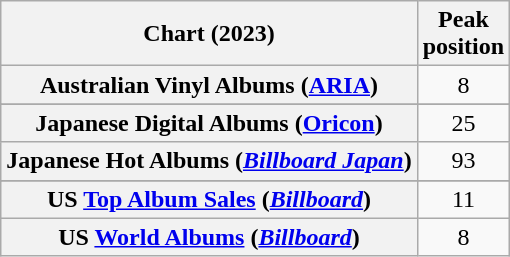<table class="wikitable sortable plainrowheaders" style="text-align:center">
<tr>
<th scope="col">Chart (2023)</th>
<th scope="col">Peak<br>position</th>
</tr>
<tr>
<th scope="row">Australian Vinyl Albums (<a href='#'>ARIA</a>)</th>
<td>8</td>
</tr>
<tr>
</tr>
<tr>
</tr>
<tr>
</tr>
<tr>
</tr>
<tr>
</tr>
<tr>
</tr>
<tr>
</tr>
<tr>
<th scope="row">Japanese Digital Albums (<a href='#'>Oricon</a>)</th>
<td>25</td>
</tr>
<tr>
<th scope="row">Japanese Hot Albums (<em><a href='#'>Billboard Japan</a></em>)</th>
<td>93</td>
</tr>
<tr>
</tr>
<tr>
</tr>
<tr>
</tr>
<tr>
</tr>
<tr>
</tr>
<tr>
</tr>
<tr>
</tr>
<tr>
</tr>
<tr>
<th scope="row">US <a href='#'>Top Album Sales</a> (<em><a href='#'>Billboard</a></em>)</th>
<td>11</td>
</tr>
<tr>
<th scope="row">US <a href='#'>World Albums</a> (<em><a href='#'>Billboard</a></em>)</th>
<td>8</td>
</tr>
</table>
